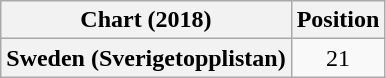<table class="wikitable plainrowheaders" style="text-align:center">
<tr>
<th scope="col">Chart (2018)</th>
<th scope="col">Position</th>
</tr>
<tr>
<th scope="row">Sweden (Sverigetopplistan)</th>
<td>21</td>
</tr>
</table>
